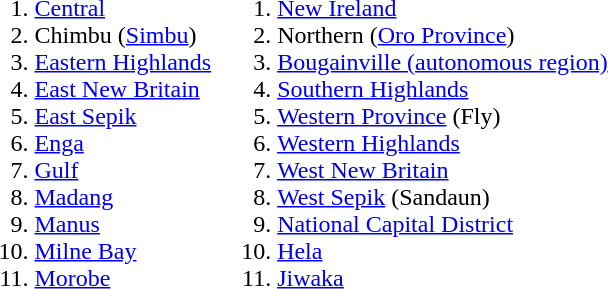<table>
<tr>
<td><br><ol><li><a href='#'>Central</a></li><li>Chimbu (<a href='#'>Simbu</a>)</li><li><a href='#'>Eastern Highlands</a></li><li><a href='#'>East New Britain</a></li><li><a href='#'>East Sepik</a></li><li><a href='#'>Enga</a></li><li><a href='#'>Gulf</a></li><li><a href='#'>Madang</a></li><li><a href='#'>Manus</a></li><li><a href='#'>Milne Bay</a></li><li><a href='#'>Morobe</a></li></ol></td>
<td><br><ol>
<li><a href='#'>New Ireland</a></li>
<li>Northern (<a href='#'>Oro Province</a>)</li>
<li><a href='#'>Bougainville (autonomous region)</a></li>
<li><a href='#'>Southern Highlands</a></li>
<li><a href='#'>Western Province</a> (Fly)</li>
<li><a href='#'>Western Highlands</a></li>
<li><a href='#'>West New Britain</a></li>
<li><a href='#'>West Sepik</a> (Sandaun)</li>
<li><a href='#'>National Capital District</a></li>
<li><a href='#'>Hela</a></li>
<li><a href='#'>Jiwaka</a></li>
</ol></td>
<td style="width:315px; vertical-align:middle;"><br></td>
</tr>
</table>
